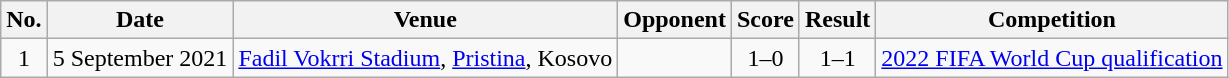<table class="wikitable sortable">
<tr>
<th scope="col">No.</th>
<th scope="col">Date</th>
<th scope="col">Venue</th>
<th scope="col">Opponent</th>
<th scope="col">Score</th>
<th scope="col">Result</th>
<th scope="col">Competition</th>
</tr>
<tr>
<td style="text-align:center">1</td>
<td>5 September 2021</td>
<td><a href='#'>Fadil Vokrri Stadium</a>, <a href='#'>Pristina</a>, Kosovo</td>
<td></td>
<td style="text-align:center">1–0</td>
<td style="text-align:center">1–1</td>
<td><a href='#'>2022 FIFA World Cup qualification</a></td>
</tr>
</table>
